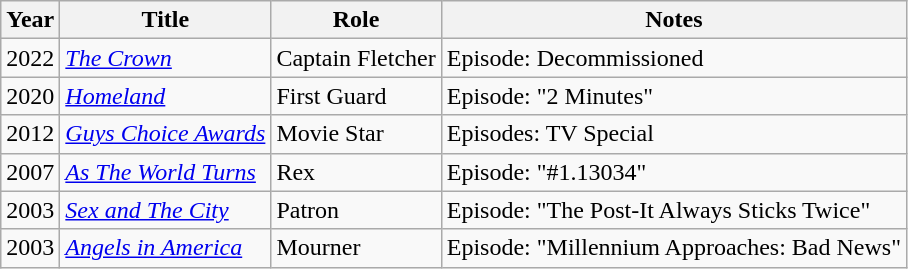<table class="wikitable sortable">
<tr>
<th>Year</th>
<th>Title</th>
<th>Role</th>
<th class="unsortable">Notes</th>
</tr>
<tr>
<td>2022</td>
<td><em><a href='#'>The Crown</a></em></td>
<td>Captain Fletcher</td>
<td>Episode: Decommissioned</td>
</tr>
<tr>
<td>2020</td>
<td><em><a href='#'>Homeland</a></em></td>
<td>First Guard</td>
<td>Episode: "2 Minutes"</td>
</tr>
<tr>
<td>2012</td>
<td><em><a href='#'>Guys Choice Awards</a></em></td>
<td>Movie Star</td>
<td>Episodes: TV Special</td>
</tr>
<tr>
<td>2007</td>
<td><em><a href='#'>As The World Turns</a></em></td>
<td>Rex</td>
<td>Episode: "#1.13034"</td>
</tr>
<tr>
<td>2003</td>
<td><em><a href='#'>Sex and The City</a></em></td>
<td>Patron</td>
<td>Episode: "The Post-It Always Sticks Twice"</td>
</tr>
<tr>
<td>2003</td>
<td><em><a href='#'>Angels in America</a></em></td>
<td>Mourner</td>
<td>Episode: "Millennium Approaches: Bad News"</td>
</tr>
</table>
